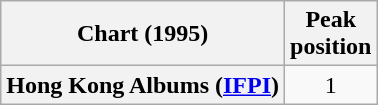<table class="wikitable plainrowheaders">
<tr>
<th scope="col">Chart (1995)</th>
<th scope="col">Peak<br>position</th>
</tr>
<tr>
<th scope="row">Hong Kong Albums (<a href='#'>IFPI</a>)</th>
<td align="center">1</td>
</tr>
</table>
